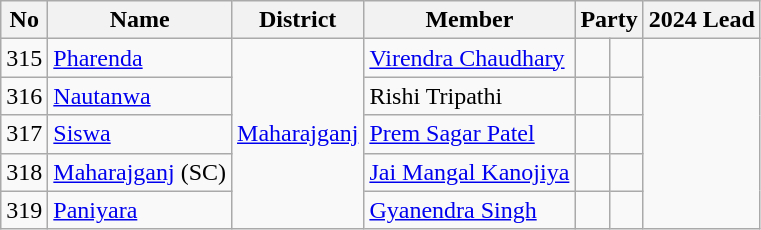<table class="wikitable sortable">
<tr>
<th>No</th>
<th>Name</th>
<th>District</th>
<th>Member</th>
<th colspan="2">Party</th>
<th colspan="2">2024 Lead</th>
</tr>
<tr>
<td>315</td>
<td><a href='#'>Pharenda</a></td>
<td rowspan=5><a href='#'>Maharajganj</a></td>
<td><a href='#'>Virendra Chaudhary</a></td>
<td></td>
<td></td>
</tr>
<tr>
<td>316</td>
<td><a href='#'>Nautanwa</a></td>
<td>Rishi Tripathi</td>
<td></td>
<td></td>
</tr>
<tr>
<td>317</td>
<td><a href='#'>Siswa</a></td>
<td><a href='#'>Prem Sagar Patel</a></td>
<td></td>
<td></td>
</tr>
<tr>
<td>318</td>
<td><a href='#'>Maharajganj</a> (SC)</td>
<td><a href='#'>Jai Mangal Kanojiya</a></td>
<td></td>
<td></td>
</tr>
<tr>
<td>319</td>
<td><a href='#'>Paniyara</a></td>
<td><a href='#'>Gyanendra Singh</a></td>
<td></td>
<td></td>
</tr>
</table>
